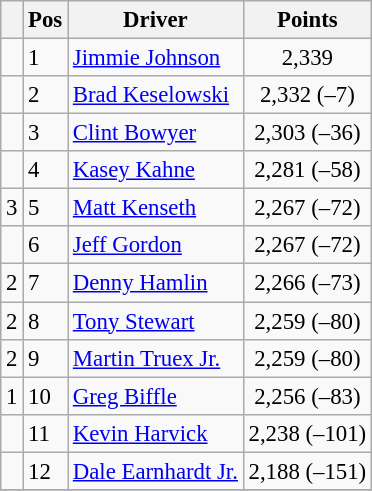<table class="sortable wikitable " style="font-size: 95%;">
<tr>
<th></th>
<th>Pos</th>
<th>Driver</th>
<th>Points</th>
</tr>
<tr>
<td align="left"></td>
<td>1</td>
<td><a href='#'>Jimmie Johnson</a></td>
<td style="text-align:center;">2,339</td>
</tr>
<tr>
<td align="left"></td>
<td>2</td>
<td><a href='#'>Brad Keselowski</a></td>
<td style="text-align:center;">2,332 (–7)</td>
</tr>
<tr>
<td align="left"></td>
<td>3</td>
<td><a href='#'>Clint Bowyer</a></td>
<td style="text-align:center;">2,303 (–36)</td>
</tr>
<tr>
<td align="left"></td>
<td>4</td>
<td><a href='#'>Kasey Kahne</a></td>
<td style="text-align:center;">2,281 (–58)</td>
</tr>
<tr>
<td align="left"> 3</td>
<td>5</td>
<td><a href='#'>Matt Kenseth</a></td>
<td style="text-align:center;">2,267 (–72)</td>
</tr>
<tr>
<td align="left"></td>
<td>6</td>
<td><a href='#'>Jeff Gordon</a></td>
<td style="text-align:center;">2,267 (–72)</td>
</tr>
<tr>
<td align="left"> 2</td>
<td>7</td>
<td><a href='#'>Denny Hamlin</a></td>
<td style="text-align:center;">2,266 (–73)</td>
</tr>
<tr>
<td align="left"> 2</td>
<td>8</td>
<td><a href='#'>Tony Stewart</a></td>
<td style="text-align:center;">2,259 (–80)</td>
</tr>
<tr>
<td align="left"> 2</td>
<td>9</td>
<td><a href='#'>Martin Truex Jr.</a></td>
<td style="text-align:center;">2,259 (–80)</td>
</tr>
<tr>
<td align="left"> 1</td>
<td>10</td>
<td><a href='#'>Greg Biffle</a></td>
<td style="text-align:center;">2,256 (–83)</td>
</tr>
<tr>
<td align="left"></td>
<td>11</td>
<td><a href='#'>Kevin Harvick</a></td>
<td style="text-align:center;">2,238 (–101)</td>
</tr>
<tr>
<td align="left"></td>
<td>12</td>
<td><a href='#'>Dale Earnhardt Jr.</a></td>
<td style="text-align:center;">2,188 (–151)</td>
</tr>
<tr>
</tr>
</table>
